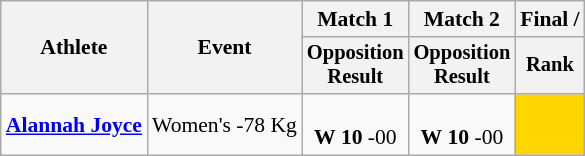<table class=wikitable style=font-size:90%;text-align:center>
<tr>
<th rowspan=2>Athlete</th>
<th rowspan=2>Event</th>
<th>Match 1</th>
<th>Match 2</th>
<th colspan=2>Final / </th>
</tr>
<tr style=font-size:95%>
<th>Opposition<br>Result</th>
<th>Opposition<br>Result</th>
<th>Rank</th>
</tr>
<tr>
<td align=left><strong><a href='#'>Alannah Joyce</a></strong></td>
<td align=left rowspan=2>Women's -78 Kg</td>
<td> <br> <strong>W</strong> <strong>10</strong> -00</td>
<td> <br> <strong>W</strong> <strong>10</strong> -00</td>
<td bgcolor=gold></td>
</tr>
</table>
